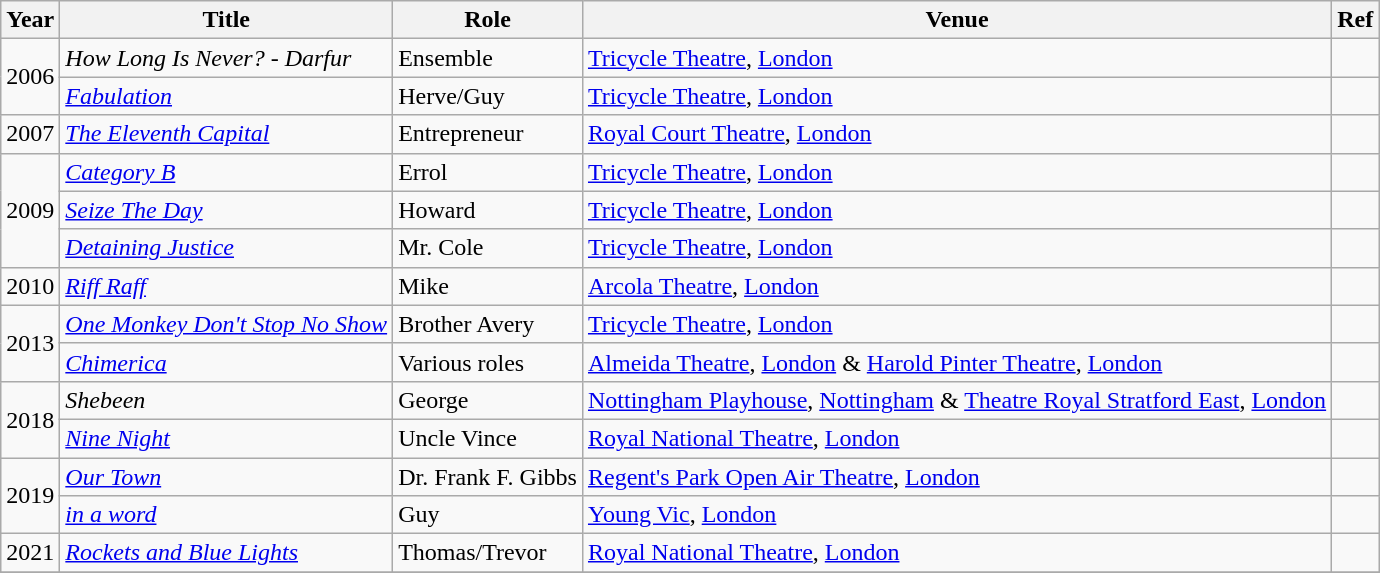<table class="wikitable sortable">
<tr>
<th>Year</th>
<th>Title</th>
<th>Role</th>
<th>Venue</th>
<th>Ref</th>
</tr>
<tr>
<td rowspan="2">2006</td>
<td><em>How Long Is Never? - Darfur</em></td>
<td>Ensemble</td>
<td><a href='#'>Tricycle Theatre</a>, <a href='#'>London</a></td>
<td></td>
</tr>
<tr>
<td><em><a href='#'>Fabulation</a></em></td>
<td>Herve/Guy</td>
<td><a href='#'>Tricycle Theatre</a>, <a href='#'>London</a></td>
<td></td>
</tr>
<tr>
<td>2007</td>
<td><em><a href='#'>The Eleventh Capital</a></em></td>
<td>Entrepreneur</td>
<td><a href='#'>Royal Court Theatre</a>, <a href='#'>London</a></td>
<td></td>
</tr>
<tr>
<td rowspan="3">2009</td>
<td><em><a href='#'>Category B</a></em></td>
<td>Errol</td>
<td><a href='#'>Tricycle Theatre</a>, <a href='#'>London</a></td>
<td></td>
</tr>
<tr>
<td><em><a href='#'>Seize The Day</a></em></td>
<td>Howard</td>
<td><a href='#'>Tricycle Theatre</a>, <a href='#'>London</a></td>
<td></td>
</tr>
<tr>
<td><em><a href='#'>Detaining Justice</a></em></td>
<td>Mr. Cole</td>
<td><a href='#'>Tricycle Theatre</a>, <a href='#'>London</a></td>
<td></td>
</tr>
<tr>
<td>2010</td>
<td><em><a href='#'>Riff Raff</a></em></td>
<td>Mike</td>
<td><a href='#'>Arcola Theatre</a>, <a href='#'>London</a></td>
<td></td>
</tr>
<tr>
<td rowspan="2">2013</td>
<td><em><a href='#'>One Monkey Don't Stop No Show</a></em></td>
<td>Brother Avery</td>
<td><a href='#'>Tricycle Theatre</a>, <a href='#'>London</a></td>
<td></td>
</tr>
<tr>
<td><em><a href='#'>Chimerica</a></em></td>
<td>Various roles</td>
<td><a href='#'>Almeida Theatre</a>, <a href='#'>London</a> & <a href='#'>Harold Pinter Theatre</a>, <a href='#'>London</a></td>
<td></td>
</tr>
<tr>
<td rowspan="2">2018</td>
<td><em>Shebeen</em></td>
<td>George</td>
<td><a href='#'>Nottingham Playhouse</a>, <a href='#'>Nottingham</a> & <a href='#'>Theatre Royal Stratford East</a>, <a href='#'>London</a></td>
<td></td>
</tr>
<tr>
<td><em><a href='#'>Nine Night</a></em></td>
<td>Uncle Vince</td>
<td><a href='#'>Royal National Theatre</a>, <a href='#'>London</a></td>
<td></td>
</tr>
<tr>
<td rowspan="2">2019</td>
<td><em><a href='#'>Our Town</a></em></td>
<td>Dr. Frank F. Gibbs</td>
<td><a href='#'>Regent's Park Open Air Theatre</a>, <a href='#'>London</a></td>
<td></td>
</tr>
<tr>
<td><em><a href='#'>in a word</a></em></td>
<td>Guy</td>
<td><a href='#'>Young Vic</a>, <a href='#'>London</a></td>
<td></td>
</tr>
<tr>
<td>2021</td>
<td><em><a href='#'>Rockets and Blue Lights</a></em></td>
<td>Thomas/Trevor</td>
<td><a href='#'>Royal National Theatre</a>, <a href='#'>London</a></td>
<td></td>
</tr>
<tr>
</tr>
</table>
